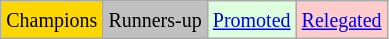<table class="wikitable">
<tr>
<td bgcolor=gold><small>Champions</small></td>
<td bgcolor=silver><small>Runners-up</small></td>
<td bgcolor="#DDFFDD"><small><a href='#'>Promoted</a></small></td>
<td bgcolor="#FFCCCC"><small><a href='#'>Relegated</a></small></td>
</tr>
</table>
